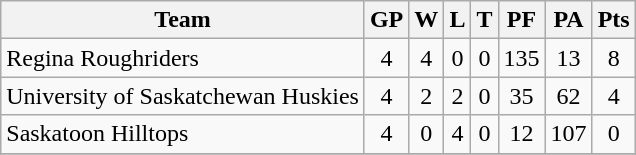<table class="wikitable">
<tr>
<th>Team</th>
<th>GP</th>
<th>W</th>
<th>L</th>
<th>T</th>
<th>PF</th>
<th>PA</th>
<th>Pts</th>
</tr>
<tr align="center">
<td align="left">Regina Roughriders</td>
<td>4</td>
<td>4</td>
<td>0</td>
<td>0</td>
<td>135</td>
<td>13</td>
<td>8</td>
</tr>
<tr align="center">
<td align="left">University of Saskatchewan Huskies</td>
<td>4</td>
<td>2</td>
<td>2</td>
<td>0</td>
<td>35</td>
<td>62</td>
<td>4</td>
</tr>
<tr align="center">
<td align="left">Saskatoon Hilltops</td>
<td>4</td>
<td>0</td>
<td>4</td>
<td>0</td>
<td>12</td>
<td>107</td>
<td>0</td>
</tr>
<tr align="center">
</tr>
</table>
